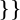<table>
<tr>
<td><br></td>
<td></td>
<td></td>
<td></td>
</tr>
<tr>
<td><br></td>
<td></td>
<td></td>
<td></td>
</tr>
<tr>
<td><br></td>
<td></td>
<td></td>
<td></td>
</tr>
<tr>
<td><br></td>
<td></td>
<td></td>
<td></td>
</tr>
<tr>
<td><br></td>
<td></td>
<td></td>
<td></td>
</tr>
<tr>
<td><br></td>
<td></td>
<td></td>
<td></td>
</tr>
<tr>
<td><br></td>
<td></td>
<td></td>
<td></td>
</tr>
<tr>
<td><br></td>
<td></td>
<td></td>
<td></td>
</tr>
<tr>
<td><br></td>
<td></td>
<td></td>
<td></td>
</tr>
<tr>
<td><br></td>
<td>}}</td>
<td></td>
<td></td>
</tr>
<tr>
<td><br></td>
<td></td>
<td></td>
<td></td>
</tr>
</table>
